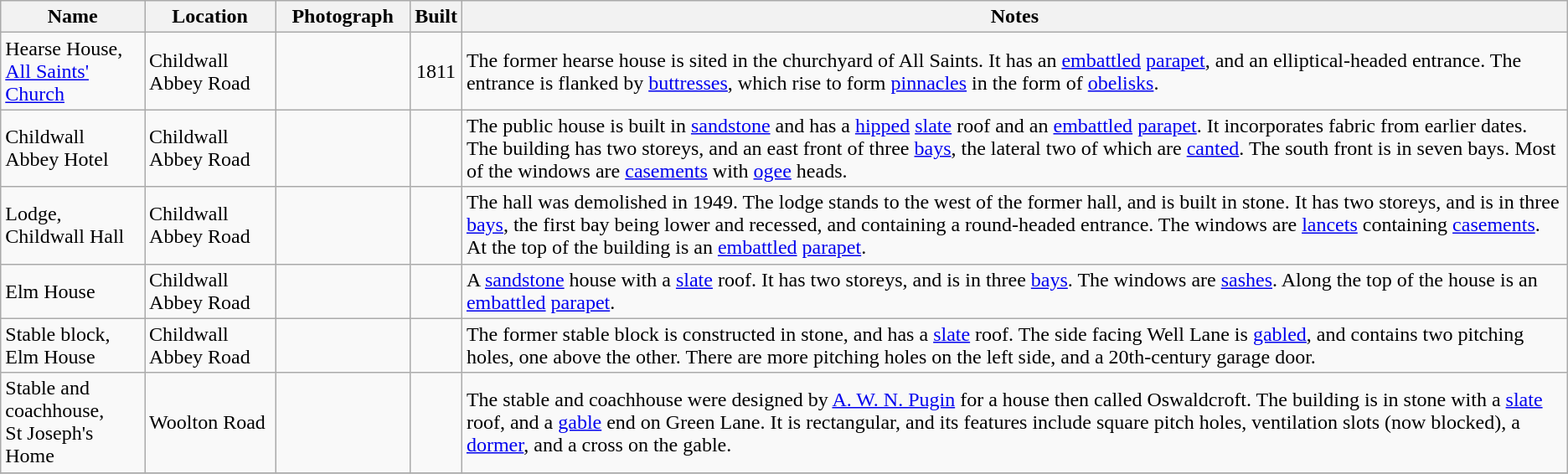<table class="wikitable sortable plainrowheaders">
<tr>
<th style="background: width="10%">Name</th>
<th style="background: width="15%">Location</th>
<th scope="col"  style="width:100px" class="unsortable">Photograph</th>
<th style="background: width="10%">Built</th>
<th class="unsortable" style="background: width="40%">Notes</th>
</tr>
<tr>
<td>Hearse House,<br><a href='#'>All Saints' Church</a></td>
<td>Childwall Abbey Road<br><small></small></td>
<td></td>
<td align="center">1811</td>
<td>The former hearse house is sited in the churchyard of All Saints.  It has an <a href='#'>embattled</a> <a href='#'>parapet</a>, and an elliptical-headed entrance.  The entrance is flanked by <a href='#'>buttresses</a>, which rise to form <a href='#'>pinnacles</a> in the form of <a href='#'>obelisks</a>.</td>
</tr>
<tr>
<td>Childwall Abbey Hotel</td>
<td>Childwall Abbey Road<br><small></small></td>
<td></td>
<td align="center"></td>
<td>The public house is built in <a href='#'>sandstone</a> and has a <a href='#'>hipped</a> <a href='#'>slate</a> roof and an <a href='#'>embattled</a> <a href='#'>parapet</a>.  It incorporates fabric from earlier dates.  The building has two storeys, and an east front of three <a href='#'>bays</a>, the lateral two of which are <a href='#'>canted</a>.  The south front is in seven bays.  Most of the windows are <a href='#'>casements</a> with <a href='#'>ogee</a> heads.</td>
</tr>
<tr>
<td>Lodge, Childwall Hall</td>
<td>Childwall Abbey Road<br><small></small></td>
<td></td>
<td align="center"></td>
<td>The hall was demolished in 1949.  The lodge stands to the west of the former hall, and is built in stone.  It has two storeys, and is in three <a href='#'>bays</a>, the first bay being lower and recessed, and containing a round-headed entrance.  The windows are <a href='#'>lancets</a> containing <a href='#'>casements</a>.  At the top of the building is an <a href='#'>embattled</a> <a href='#'>parapet</a>.</td>
</tr>
<tr>
<td>Elm House</td>
<td>Childwall Abbey Road<br><small></small></td>
<td></td>
<td align="center"></td>
<td>A <a href='#'>sandstone</a> house with a <a href='#'>slate</a> roof.  It has two storeys, and is in three <a href='#'>bays</a>.  The windows are <a href='#'>sashes</a>.  Along the top of the house is an <a href='#'>embattled</a> <a href='#'>parapet</a>.</td>
</tr>
<tr>
<td>Stable block,<br>Elm House</td>
<td>Childwall Abbey Road<br><small></small></td>
<td></td>
<td align="center"></td>
<td>The former stable block is constructed in stone, and has a <a href='#'>slate</a> roof.  The side facing Well Lane is <a href='#'>gabled</a>, and contains two pitching holes, one above the other.  There are more pitching holes on the left side, and a 20th-century garage door.</td>
</tr>
<tr>
<td>Stable and coachhouse,<br>St Joseph's Home</td>
<td>Woolton Road<br><small></small></td>
<td></td>
<td align="center"></td>
<td>The stable and coachhouse were designed by <a href='#'>A. W. N. Pugin</a> for a house then called Oswaldcroft.  The building is in stone with a <a href='#'>slate</a> roof, and a <a href='#'>gable</a> end on Green Lane.  It is rectangular, and its features include square pitch holes, ventilation slots (now blocked), a <a href='#'>dormer</a>, and a cross on the gable.</td>
</tr>
<tr>
</tr>
</table>
